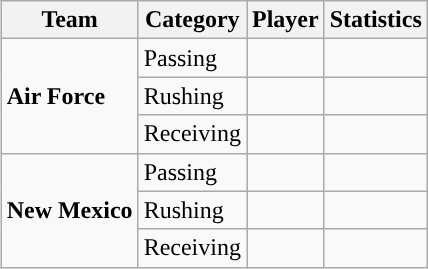<table class="wikitable" style="float: right;">
<tr>
<th>Team</th>
<th>Category</th>
<th>Player</th>
<th>Statistics</th>
</tr>
<tr>
<td rowspan=3><strong>Air Force</strong></td>
<td>Passing</td>
<td></td>
<td></td>
</tr>
<tr>
<td>Rushing</td>
<td></td>
<td></td>
</tr>
<tr>
<td>Receiving</td>
<td></td>
<td></td>
</tr>
<tr>
<td rowspan=3><strong>New Mexico</strong></td>
<td>Passing</td>
<td></td>
<td></td>
</tr>
<tr>
<td>Rushing</td>
<td></td>
<td></td>
</tr>
<tr>
<td>Receiving</td>
<td></td>
<td></td>
</tr>
</table>
